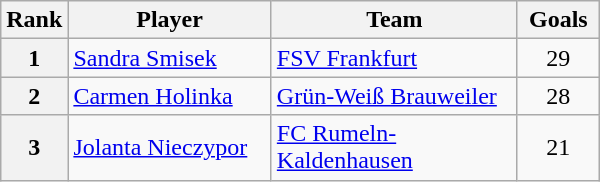<table class="wikitable" width = 400>
<tr>
<th width = 20>Rank</th>
<th width = 150>Player</th>
<th width = 180>Team</th>
<th width = 50>Goals</th>
</tr>
<tr>
<th>1</th>
<td align="left"> <a href='#'>Sandra Smisek</a></td>
<td><a href='#'>FSV Frankfurt</a></td>
<td align="center">29</td>
</tr>
<tr>
<th>2</th>
<td align="left"> <a href='#'>Carmen Holinka</a></td>
<td><a href='#'>Grün-Weiß Brauweiler</a></td>
<td align="center">28</td>
</tr>
<tr>
<th>3</th>
<td align="left"> <a href='#'>Jolanta Nieczypor</a></td>
<td><a href='#'>FC Rumeln-Kaldenhausen</a></td>
<td align="center">21</td>
</tr>
</table>
